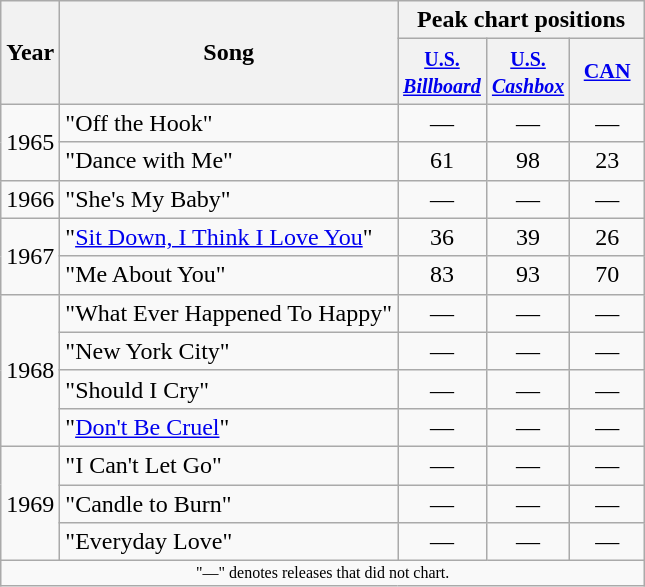<table class="wikitable">
<tr>
<th rowspan="2">Year</th>
<th rowspan="2">Song</th>
<th colspan="3">Peak chart positions</th>
</tr>
<tr>
<th width="30"><small><a href='#'>U.S. <em>Billboard</em></a></small></th>
<th width="30"><small><a href='#'>U.S. <em>Cashbox</em></a></small></th>
<th scope="col" style="width:3em;font-size:90%;"><a href='#'>CAN</a><br></th>
</tr>
<tr>
<td rowspan="2">1965</td>
<td>"Off the Hook"<br></td>
<td align="center">—</td>
<td align="center">—</td>
<td align="center">—</td>
</tr>
<tr>
<td>"Dance with Me"<br></td>
<td align="center">61</td>
<td align="center">98</td>
<td align="center">23</td>
</tr>
<tr>
<td rowspan="1">1966</td>
<td>"She's My Baby"<br></td>
<td align="center">—</td>
<td align="center">—</td>
<td align="center">—</td>
</tr>
<tr>
<td rowspan="2">1967</td>
<td>"<a href='#'>Sit Down, I Think I Love You</a>"<br></td>
<td align="center">36</td>
<td align="center">39</td>
<td align="center">26</td>
</tr>
<tr>
<td>"Me About You"<br></td>
<td align="center">83</td>
<td align="center">93</td>
<td align="center">70</td>
</tr>
<tr>
<td rowspan="4">1968</td>
<td>"What Ever Happened To Happy"<br></td>
<td align="center">—</td>
<td align="center">—</td>
<td align="center">—</td>
</tr>
<tr>
<td>"New York City"<br></td>
<td align="center">—</td>
<td align="center">—</td>
<td align="center">—</td>
</tr>
<tr>
<td>"Should I Cry"<br></td>
<td align="center">—</td>
<td align="center">—</td>
<td align="center">—</td>
</tr>
<tr>
<td>"<a href='#'>Don't Be Cruel</a>"<br></td>
<td align="center">—</td>
<td align="center">—</td>
<td align="center">—</td>
</tr>
<tr>
<td rowspan="3">1969</td>
<td>"I Can't Let Go"<br></td>
<td align="center">—</td>
<td align="center">—</td>
<td align="center">—</td>
</tr>
<tr>
<td>"Candle to Burn"<br></td>
<td align="center">—</td>
<td align="center">—</td>
<td align="center">—</td>
</tr>
<tr>
<td>"Everyday Love"<br></td>
<td align="center">—</td>
<td align="center">—</td>
<td align="center">—</td>
</tr>
<tr>
<td align="center" colspan="21" style="font-size: 8pt">"—" denotes releases that did not chart.</td>
</tr>
</table>
